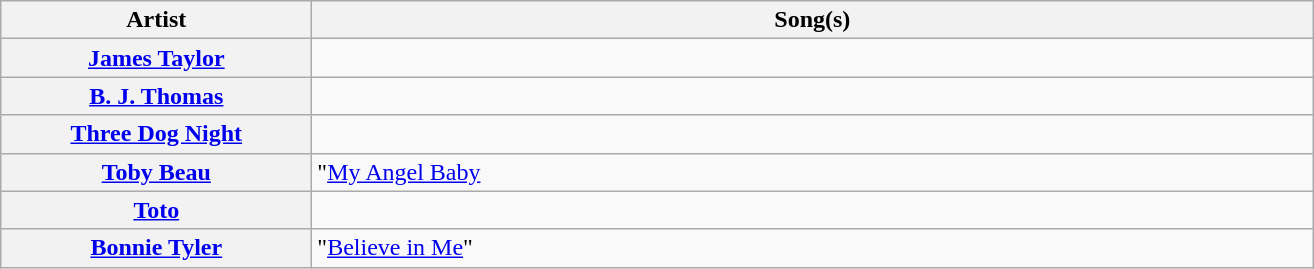<table class="wikitable plainrowheaders sortable">
<tr>
<th scope="col" style="width:200px;">Artist</th>
<th scope="col" style="width:660px;">Song(s)</th>
</tr>
<tr>
<th scope="row"><a href='#'>James Taylor</a></th>
<td></td>
</tr>
<tr>
<th scope="row"><a href='#'>B. J. Thomas</a></th>
<td></td>
</tr>
<tr>
<th scope="row"><a href='#'>Three Dog Night</a></th>
<td></td>
</tr>
<tr>
<th scope="row"><a href='#'>Toby Beau</a></th>
<td>"<a href='#'>My Angel Baby</a></td>
</tr>
<tr>
<th scope="row"><a href='#'>Toto</a></th>
<td></td>
</tr>
<tr>
<th scope="row"><a href='#'>Bonnie Tyler</a></th>
<td>"<a href='#'>Believe in Me</a>"</td>
</tr>
</table>
